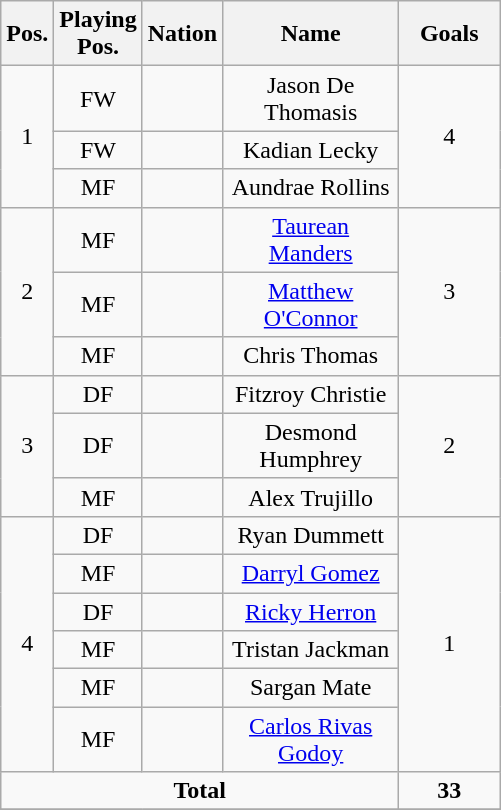<table class="wikitable sortable" style="font-size:100%; text-align:center">
<tr>
<th width=15>Pos.</th>
<th width=15>Playing Pos.</th>
<th width=15>Nation</th>
<th width=110>Name</th>
<th width=60>Goals</th>
</tr>
<tr>
<td rowspan=3>1</td>
<td>FW</td>
<td></td>
<td>Jason De Thomasis</td>
<td rowspan=3>4</td>
</tr>
<tr>
<td>FW</td>
<td></td>
<td>Kadian Lecky</td>
</tr>
<tr>
<td>MF</td>
<td></td>
<td>Aundrae Rollins</td>
</tr>
<tr>
<td rowspan=3>2</td>
<td>MF</td>
<td></td>
<td><a href='#'>Taurean Manders</a></td>
<td rowspan=3>3</td>
</tr>
<tr>
<td>MF</td>
<td></td>
<td><a href='#'>Matthew O'Connor</a></td>
</tr>
<tr>
<td>MF</td>
<td></td>
<td>Chris Thomas</td>
</tr>
<tr>
<td rowspan=3>3</td>
<td>DF</td>
<td></td>
<td>Fitzroy Christie</td>
<td rowspan=3>2</td>
</tr>
<tr>
<td>DF</td>
<td></td>
<td>Desmond Humphrey</td>
</tr>
<tr>
<td>MF</td>
<td></td>
<td>Alex Trujillo</td>
</tr>
<tr>
<td rowspan=6>4</td>
<td>DF</td>
<td></td>
<td>Ryan Dummett</td>
<td rowspan=6>1</td>
</tr>
<tr>
<td>MF</td>
<td></td>
<td><a href='#'>Darryl Gomez</a></td>
</tr>
<tr>
<td>DF</td>
<td></td>
<td><a href='#'>Ricky Herron</a></td>
</tr>
<tr>
<td>MF</td>
<td></td>
<td>Tristan Jackman</td>
</tr>
<tr>
<td>MF</td>
<td></td>
<td>Sargan Mate</td>
</tr>
<tr>
<td>MF</td>
<td></td>
<td><a href='#'>Carlos Rivas Godoy</a></td>
</tr>
<tr>
<td colspan=4><strong>Total</strong></td>
<td><strong>33</strong></td>
</tr>
<tr>
</tr>
</table>
